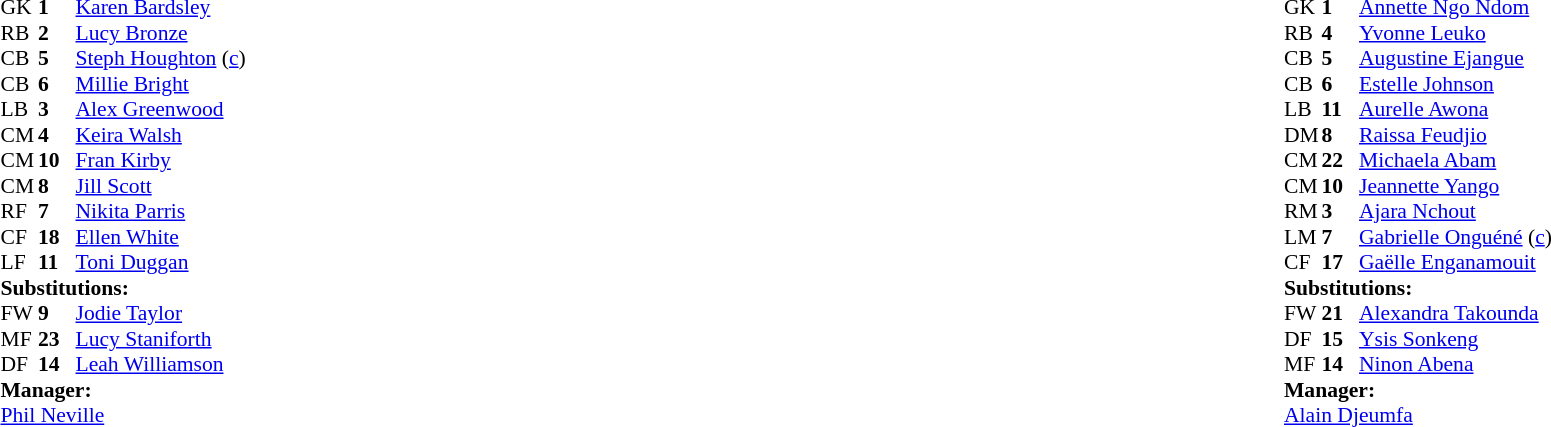<table width="100%">
<tr>
<td valign="top" width="40%"><br><table style="font-size:90%" cellspacing="0" cellpadding="0">
<tr>
<th width=25></th>
<th width=25></th>
</tr>
<tr>
<td>GK</td>
<td><strong>1</strong></td>
<td><a href='#'>Karen Bardsley</a></td>
</tr>
<tr>
<td>RB</td>
<td><strong>2</strong></td>
<td><a href='#'>Lucy Bronze</a></td>
</tr>
<tr>
<td>CB</td>
<td><strong>5</strong></td>
<td><a href='#'>Steph Houghton</a> (<a href='#'>c</a>)</td>
</tr>
<tr>
<td>CB</td>
<td><strong>6</strong></td>
<td><a href='#'>Millie Bright</a></td>
</tr>
<tr>
<td>LB</td>
<td><strong>3</strong></td>
<td><a href='#'>Alex Greenwood</a></td>
</tr>
<tr>
<td>CM</td>
<td><strong>4</strong></td>
<td><a href='#'>Keira Walsh</a></td>
</tr>
<tr>
<td>CM</td>
<td><strong>10</strong></td>
<td><a href='#'>Fran Kirby</a></td>
</tr>
<tr>
<td>CM</td>
<td><strong>8</strong></td>
<td><a href='#'>Jill Scott</a></td>
<td></td>
<td></td>
</tr>
<tr>
<td>RF</td>
<td><strong>7</strong></td>
<td><a href='#'>Nikita Parris</a></td>
<td></td>
<td></td>
</tr>
<tr>
<td>CF</td>
<td><strong>18</strong></td>
<td><a href='#'>Ellen White</a></td>
<td></td>
<td></td>
</tr>
<tr>
<td>LF</td>
<td><strong>11</strong></td>
<td><a href='#'>Toni Duggan</a></td>
</tr>
<tr>
<td colspan=3><strong>Substitutions:</strong></td>
</tr>
<tr>
<td>FW</td>
<td><strong>9</strong></td>
<td><a href='#'>Jodie Taylor</a></td>
<td></td>
<td></td>
</tr>
<tr>
<td>MF</td>
<td><strong>23</strong></td>
<td><a href='#'>Lucy Staniforth</a></td>
<td></td>
<td></td>
</tr>
<tr>
<td>DF</td>
<td><strong>14</strong></td>
<td><a href='#'>Leah Williamson</a></td>
<td></td>
<td></td>
</tr>
<tr>
<td colspan=3><strong>Manager:</strong></td>
</tr>
<tr>
<td colspan=3><a href='#'>Phil Neville</a></td>
</tr>
</table>
</td>
<td valign="top"></td>
<td valign="top" width="50%"><br><table style="font-size:90%; margin:auto" cellspacing="0" cellpadding="0">
<tr>
<th width=25></th>
<th width=25></th>
</tr>
<tr>
<td>GK</td>
<td><strong>1</strong></td>
<td><a href='#'>Annette Ngo Ndom</a></td>
</tr>
<tr>
<td>RB</td>
<td><strong>4</strong></td>
<td><a href='#'>Yvonne Leuko</a></td>
<td></td>
</tr>
<tr>
<td>CB</td>
<td><strong>5</strong></td>
<td><a href='#'>Augustine Ejangue</a></td>
<td></td>
<td></td>
</tr>
<tr>
<td>CB</td>
<td><strong>6</strong></td>
<td><a href='#'>Estelle Johnson</a></td>
</tr>
<tr>
<td>LB</td>
<td><strong>11</strong></td>
<td><a href='#'>Aurelle Awona</a></td>
</tr>
<tr>
<td>DM</td>
<td><strong>8</strong></td>
<td><a href='#'>Raissa Feudjio</a></td>
</tr>
<tr>
<td>CM</td>
<td><strong>22</strong></td>
<td><a href='#'>Michaela Abam</a></td>
<td></td>
<td></td>
</tr>
<tr>
<td>CM</td>
<td><strong>10</strong></td>
<td><a href='#'>Jeannette Yango</a></td>
</tr>
<tr>
<td>RM</td>
<td><strong>3</strong></td>
<td><a href='#'>Ajara Nchout</a></td>
</tr>
<tr>
<td>LM</td>
<td><strong>7</strong></td>
<td><a href='#'>Gabrielle Onguéné</a> (<a href='#'>c</a>)</td>
</tr>
<tr>
<td>CF</td>
<td><strong>17</strong></td>
<td><a href='#'>Gaëlle Enganamouit</a></td>
<td></td>
<td></td>
</tr>
<tr>
<td colspan=3><strong>Substitutions:</strong></td>
</tr>
<tr>
<td>FW</td>
<td><strong>21</strong></td>
<td><a href='#'>Alexandra Takounda</a></td>
<td></td>
<td></td>
</tr>
<tr>
<td>DF</td>
<td><strong>15</strong></td>
<td><a href='#'>Ysis Sonkeng</a></td>
<td></td>
<td></td>
</tr>
<tr>
<td>MF</td>
<td><strong>14</strong></td>
<td><a href='#'>Ninon Abena</a></td>
<td></td>
<td></td>
</tr>
<tr>
<td colspan=3><strong>Manager:</strong></td>
</tr>
<tr>
<td colspan=3><a href='#'>Alain Djeumfa</a></td>
</tr>
</table>
</td>
</tr>
</table>
